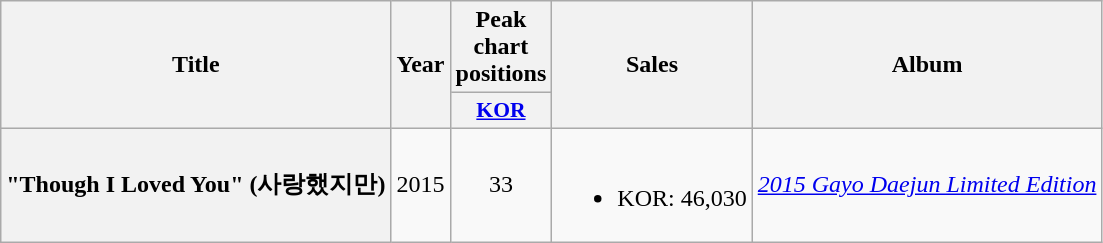<table class="wikitable plainrowheaders" style="text-align:center">
<tr>
<th scope="col" rowspan="2">Title</th>
<th scope="col" rowspan="2">Year</th>
<th scope="col" colspan="1">Peak chart positions</th>
<th scope="col" rowspan="2">Sales</th>
<th scope="col" rowspan="2">Album</th>
</tr>
<tr>
<th scope="col" style="width:3.5em;font-size:90%"><a href='#'>KOR</a><br></th>
</tr>
<tr>
<th scope="row">"Though I Loved You" (사랑했지만)</th>
<td>2015</td>
<td>33</td>
<td><br><ul><li>KOR: 46,030</li></ul></td>
<td><em><a href='#'>2015 Gayo Daejun Limited Edition</a></em></td>
</tr>
</table>
